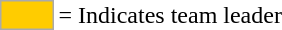<table>
<tr>
<td style="background-color:#FFCC00; border:1px solid #aaaaaa; width:2em;"></td>
<td>= Indicates team leader</td>
</tr>
</table>
